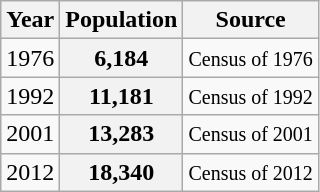<table class="wikitable">
<tr>
<th>Year</th>
<th>Population</th>
<th>Source</th>
</tr>
<tr align="center">
<td>1976</td>
<th>6,184</th>
<td><small>Census of 1976</small></td>
</tr>
<tr align="center">
<td>1992</td>
<th>11,181</th>
<td><small>Census of 1992</small></td>
</tr>
<tr align="center">
<td>2001</td>
<th>13,283</th>
<td><small>Census of 2001</small></td>
</tr>
<tr align="center">
<td>2012</td>
<th>18,340</th>
<td><small>Census of 2012</small></td>
</tr>
</table>
